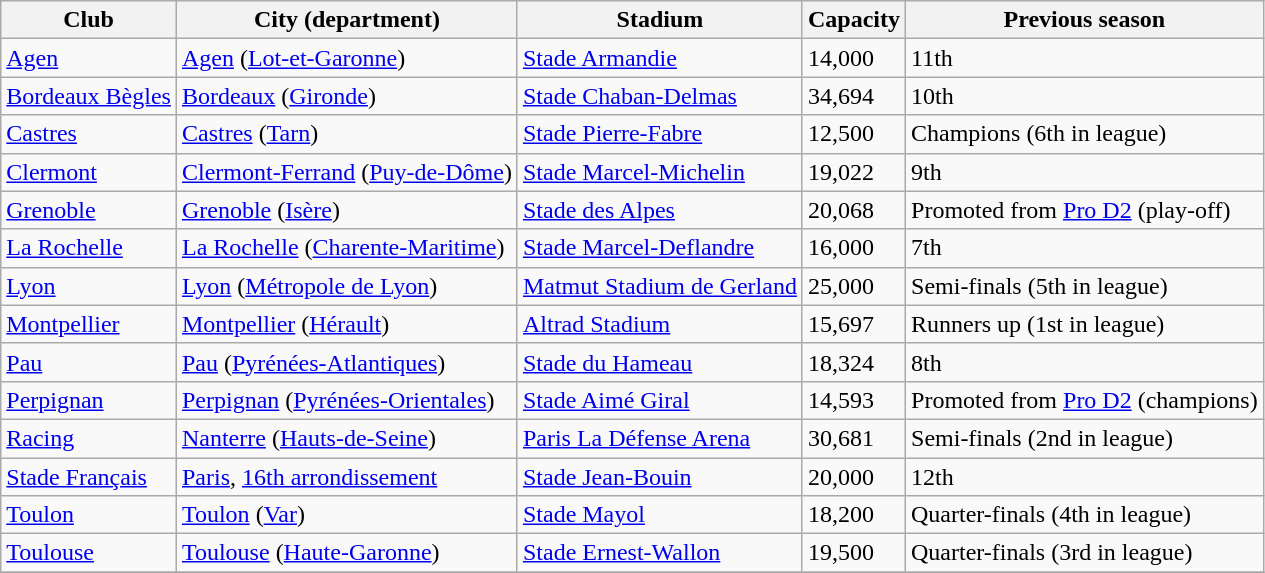<table class="wikitable sortable">
<tr>
<th>Club</th>
<th>City (department)</th>
<th>Stadium</th>
<th>Capacity</th>
<th>Previous season</th>
</tr>
<tr>
<td><a href='#'>Agen</a></td>
<td><a href='#'>Agen</a> (<a href='#'>Lot-et-Garonne</a>)</td>
<td><a href='#'>Stade Armandie</a></td>
<td>14,000</td>
<td>11th</td>
</tr>
<tr>
<td><a href='#'>Bordeaux Bègles</a></td>
<td><a href='#'>Bordeaux</a> (<a href='#'>Gironde</a>)</td>
<td><a href='#'>Stade Chaban-Delmas</a></td>
<td>34,694</td>
<td>10th</td>
</tr>
<tr>
<td><a href='#'>Castres</a></td>
<td><a href='#'>Castres</a> (<a href='#'>Tarn</a>)</td>
<td><a href='#'>Stade Pierre-Fabre</a></td>
<td>12,500</td>
<td>Champions (6th in league)</td>
</tr>
<tr>
<td><a href='#'>Clermont</a></td>
<td><a href='#'>Clermont-Ferrand</a> (<a href='#'>Puy-de-Dôme</a>)</td>
<td><a href='#'>Stade Marcel-Michelin</a></td>
<td>19,022</td>
<td>9th</td>
</tr>
<tr>
<td><a href='#'>Grenoble</a></td>
<td><a href='#'>Grenoble</a> (<a href='#'>Isère</a>)</td>
<td><a href='#'>Stade des Alpes</a></td>
<td>20,068</td>
<td>Promoted from <a href='#'>Pro D2</a> (play-off)</td>
</tr>
<tr>
<td><a href='#'>La Rochelle</a></td>
<td><a href='#'>La Rochelle</a> (<a href='#'>Charente-Maritime</a>)</td>
<td><a href='#'>Stade Marcel-Deflandre</a></td>
<td>16,000</td>
<td>7th</td>
</tr>
<tr>
<td><a href='#'>Lyon</a></td>
<td><a href='#'>Lyon</a> (<a href='#'>Métropole de Lyon</a>)</td>
<td><a href='#'>Matmut Stadium de Gerland</a></td>
<td>25,000</td>
<td>Semi-finals (5th in league)</td>
</tr>
<tr>
<td><a href='#'>Montpellier</a></td>
<td><a href='#'>Montpellier</a> (<a href='#'>Hérault</a>)</td>
<td><a href='#'>Altrad Stadium</a></td>
<td>15,697</td>
<td>Runners up (1st in league)</td>
</tr>
<tr>
<td><a href='#'>Pau</a></td>
<td><a href='#'>Pau</a> (<a href='#'>Pyrénées-Atlantiques</a>)</td>
<td><a href='#'>Stade du Hameau</a></td>
<td>18,324</td>
<td>8th</td>
</tr>
<tr>
<td><a href='#'>Perpignan</a></td>
<td><a href='#'>Perpignan</a> (<a href='#'>Pyrénées-Orientales</a>)</td>
<td><a href='#'>Stade Aimé Giral</a></td>
<td>14,593</td>
<td>Promoted from <a href='#'>Pro D2</a> (champions)</td>
</tr>
<tr>
<td><a href='#'>Racing</a></td>
<td><a href='#'>Nanterre</a> (<a href='#'>Hauts-de-Seine</a>)</td>
<td><a href='#'>Paris La Défense Arena</a></td>
<td>30,681</td>
<td>Semi-finals (2nd in league)</td>
</tr>
<tr>
<td><a href='#'>Stade Français</a></td>
<td><a href='#'>Paris</a>, <a href='#'>16th arrondissement</a></td>
<td><a href='#'>Stade Jean-Bouin</a></td>
<td>20,000</td>
<td>12th</td>
</tr>
<tr>
<td><a href='#'>Toulon</a></td>
<td><a href='#'>Toulon</a> (<a href='#'>Var</a>)</td>
<td><a href='#'>Stade Mayol</a></td>
<td>18,200</td>
<td>Quarter-finals (4th in league)</td>
</tr>
<tr>
<td><a href='#'>Toulouse</a></td>
<td><a href='#'>Toulouse</a> (<a href='#'>Haute-Garonne</a>)</td>
<td><a href='#'>Stade Ernest-Wallon</a></td>
<td>19,500</td>
<td>Quarter-finals (3rd in league)</td>
</tr>
<tr>
</tr>
</table>
